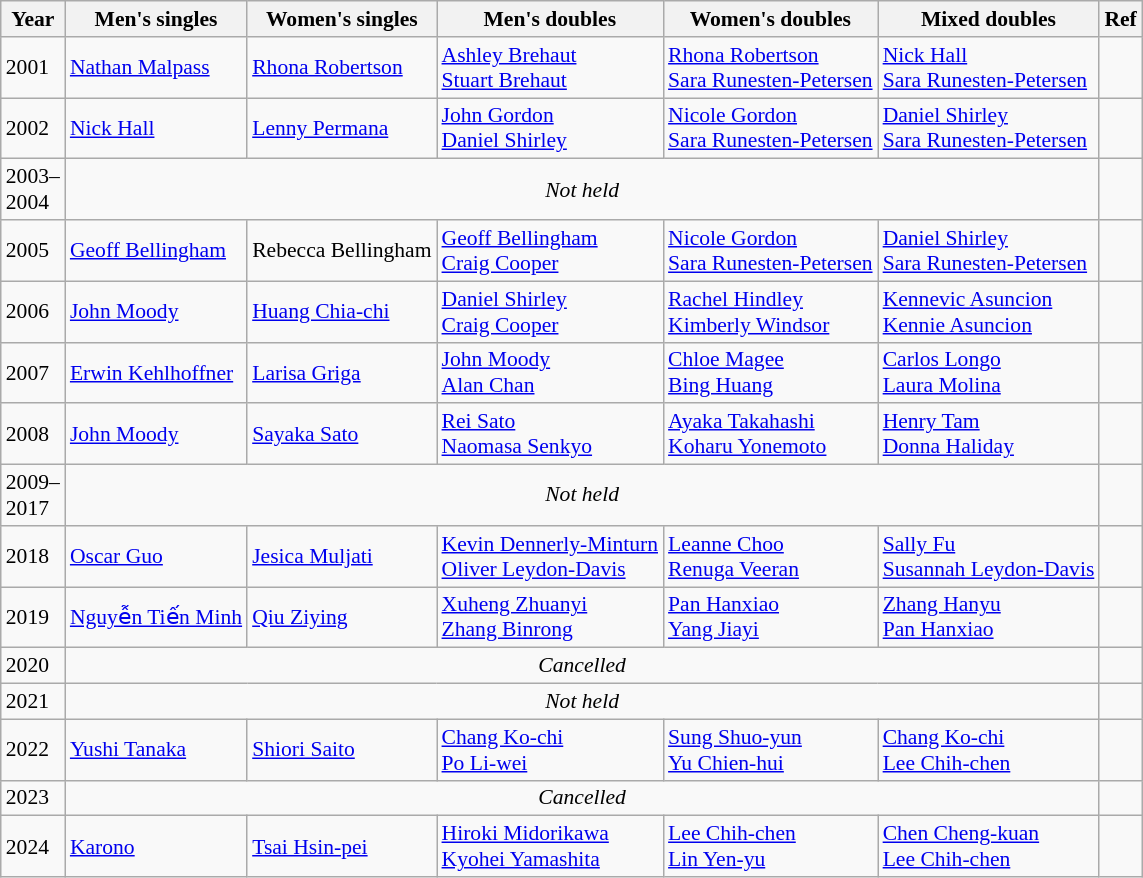<table class=wikitable style="font-size:90%;">
<tr>
<th>Year</th>
<th>Men's singles</th>
<th>Women's singles</th>
<th>Men's doubles</th>
<th>Women's doubles</th>
<th>Mixed doubles</th>
<th>Ref</th>
</tr>
<tr>
<td>2001</td>
<td> <a href='#'>Nathan Malpass</a></td>
<td> <a href='#'>Rhona Robertson</a></td>
<td> <a href='#'>Ashley Brehaut</a><br> <a href='#'>Stuart Brehaut</a></td>
<td> <a href='#'>Rhona Robertson</a><br> <a href='#'>Sara Runesten-Petersen</a></td>
<td> <a href='#'>Nick Hall</a><br> <a href='#'>Sara Runesten-Petersen</a></td>
<td></td>
</tr>
<tr>
<td>2002</td>
<td> <a href='#'>Nick Hall</a></td>
<td> <a href='#'>Lenny Permana</a></td>
<td> <a href='#'>John Gordon</a><br> <a href='#'>Daniel Shirley</a></td>
<td> <a href='#'>Nicole Gordon</a><br> <a href='#'>Sara Runesten-Petersen</a></td>
<td> <a href='#'>Daniel Shirley</a><br> <a href='#'>Sara Runesten-Petersen</a></td>
<td></td>
</tr>
<tr>
<td>2003–<br>2004</td>
<td colspan=5 align=center><em>Not held</em></td>
</tr>
<tr>
<td>2005</td>
<td> <a href='#'>Geoff Bellingham</a></td>
<td> Rebecca Bellingham</td>
<td> <a href='#'>Geoff Bellingham</a><br> <a href='#'>Craig Cooper</a></td>
<td> <a href='#'>Nicole Gordon</a><br> <a href='#'>Sara Runesten-Petersen</a></td>
<td> <a href='#'>Daniel Shirley</a><br> <a href='#'>Sara Runesten-Petersen</a></td>
<td></td>
</tr>
<tr>
<td>2006</td>
<td> <a href='#'>John Moody</a></td>
<td> <a href='#'>Huang Chia-chi</a></td>
<td> <a href='#'>Daniel Shirley</a><br> <a href='#'>Craig Cooper</a></td>
<td> <a href='#'>Rachel Hindley</a><br> <a href='#'>Kimberly Windsor</a></td>
<td> <a href='#'>Kennevic Asuncion</a><br> <a href='#'>Kennie Asuncion</a></td>
<td></td>
</tr>
<tr>
<td>2007</td>
<td> <a href='#'>Erwin Kehlhoffner</a></td>
<td> <a href='#'>Larisa Griga</a></td>
<td> <a href='#'>John Moody</a><br> <a href='#'>Alan Chan</a></td>
<td> <a href='#'>Chloe Magee</a><br> <a href='#'>Bing Huang</a></td>
<td> <a href='#'>Carlos Longo</a><br> <a href='#'>Laura Molina</a></td>
<td></td>
</tr>
<tr>
<td>2008</td>
<td> <a href='#'>John Moody</a></td>
<td> <a href='#'>Sayaka Sato</a></td>
<td> <a href='#'>Rei Sato</a><br> <a href='#'>Naomasa Senkyo</a></td>
<td> <a href='#'>Ayaka Takahashi</a><br> <a href='#'>Koharu Yonemoto</a></td>
<td> <a href='#'>Henry Tam</a><br> <a href='#'>Donna Haliday</a></td>
<td></td>
</tr>
<tr>
<td>2009–<br>2017</td>
<td colspan=5 align=center><em>Not held</em></td>
</tr>
<tr>
<td>2018</td>
<td> <a href='#'>Oscar Guo</a></td>
<td> <a href='#'>Jesica Muljati</a></td>
<td> <a href='#'>Kevin Dennerly-Minturn</a><br> <a href='#'>Oliver Leydon-Davis</a></td>
<td> <a href='#'>Leanne Choo</a><br> <a href='#'>Renuga Veeran</a></td>
<td> <a href='#'>Sally Fu</a><br> <a href='#'>Susannah Leydon-Davis</a></td>
<td></td>
</tr>
<tr>
<td>2019</td>
<td> <a href='#'>Nguyễn Tiến Minh</a></td>
<td> <a href='#'>Qiu Ziying</a></td>
<td> <a href='#'>Xuheng Zhuanyi</a><br> <a href='#'>Zhang Binrong</a></td>
<td> <a href='#'>Pan Hanxiao</a><br> <a href='#'>Yang Jiayi</a></td>
<td> <a href='#'>Zhang Hanyu</a><br> <a href='#'>Pan Hanxiao</a></td>
<td></td>
</tr>
<tr>
<td>2020</td>
<td colspan="5" align="center"><em>Cancelled</em></td>
<td></td>
</tr>
<tr>
<td>2021</td>
<td colspan=5 align=center><em>Not held</em></td>
</tr>
<tr>
<td>2022</td>
<td> <a href='#'>Yushi Tanaka</a></td>
<td> <a href='#'>Shiori Saito</a></td>
<td> <a href='#'>Chang Ko-chi</a><br> <a href='#'>Po Li-wei</a></td>
<td> <a href='#'>Sung Shuo-yun</a><br> <a href='#'>Yu Chien-hui</a></td>
<td> <a href='#'>Chang Ko-chi</a><br> <a href='#'>Lee Chih-chen</a></td>
<td></td>
</tr>
<tr>
<td>2023</td>
<td colspan="5" align="center"><em>Cancelled</em></td>
<td></td>
</tr>
<tr>
<td>2024</td>
<td> <a href='#'>Karono</a></td>
<td> <a href='#'>Tsai Hsin-pei</a></td>
<td> <a href='#'>Hiroki Midorikawa</a><br> <a href='#'>Kyohei Yamashita</a></td>
<td> <a href='#'>Lee Chih-chen</a><br> <a href='#'>Lin Yen-yu</a></td>
<td> <a href='#'>Chen Cheng-kuan</a><br> <a href='#'>Lee Chih-chen</a></td>
<td></td>
</tr>
</table>
